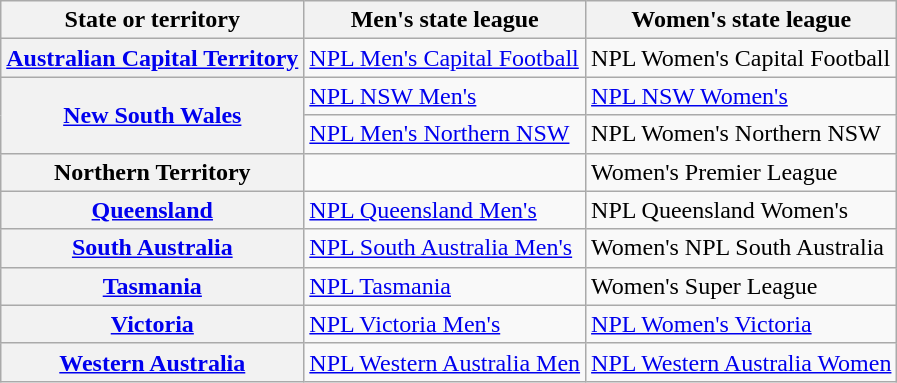<table class="wikitable">
<tr>
<th>State or territory</th>
<th>Men's state league</th>
<th>Women's state league</th>
</tr>
<tr>
<th><a href='#'>Australian Capital Territory</a></th>
<td><a href='#'>NPL Men's Capital Football</a></td>
<td>NPL Women's Capital Football</td>
</tr>
<tr>
<th rowspan="2"><a href='#'>New South Wales</a></th>
<td><a href='#'>NPL NSW Men's</a></td>
<td><a href='#'>NPL NSW Women's</a></td>
</tr>
<tr>
<td><a href='#'>NPL Men's Northern NSW</a></td>
<td>NPL Women's Northern NSW</td>
</tr>
<tr>
<th>Northern Territory</th>
<td></td>
<td>Women's Premier League</td>
</tr>
<tr>
<th><a href='#'>Queensland</a></th>
<td><a href='#'>NPL Queensland Men's</a></td>
<td>NPL Queensland Women's</td>
</tr>
<tr>
<th><a href='#'>South Australia</a></th>
<td><a href='#'>NPL South Australia Men's</a></td>
<td>Women's NPL South Australia</td>
</tr>
<tr>
<th><a href='#'>Tasmania</a></th>
<td><a href='#'>NPL Tasmania</a></td>
<td>Women's Super League</td>
</tr>
<tr>
<th><a href='#'>Victoria</a></th>
<td><a href='#'>NPL Victoria Men's</a></td>
<td><a href='#'>NPL Women's Victoria</a></td>
</tr>
<tr>
<th><a href='#'>Western Australia</a></th>
<td><a href='#'>NPL Western Australia Men</a></td>
<td><a href='#'>NPL Western Australia Women</a></td>
</tr>
</table>
